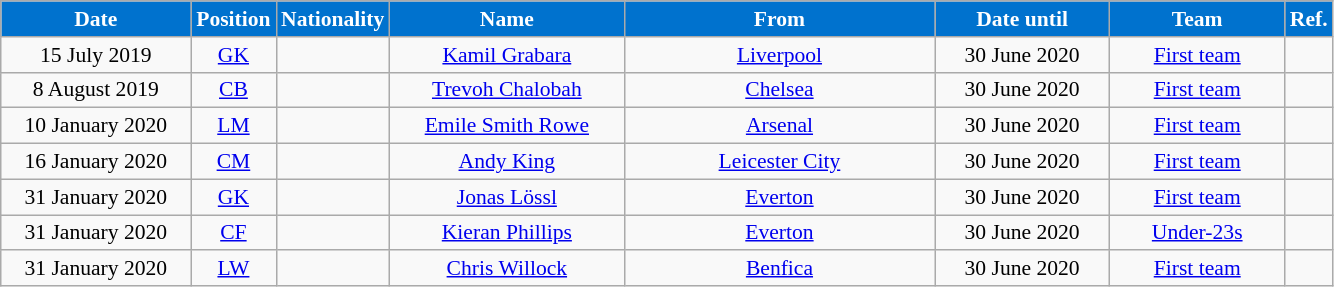<table class="wikitable"  style="text-align:center; font-size:90%; ">
<tr>
<th style="background:#0072ce; color:#FFFFFF; width:120px;">Date</th>
<th style="background:#0072ce; color:#FFFFFF; width:50px;">Position</th>
<th style="background:#0072ce; color:#FFFFFF; width:50px;">Nationality</th>
<th style="background:#0072ce; color:#FFFFFF; width:150px;">Name</th>
<th style="background:#0072ce; color:#FFFFFF; width:200px;">From</th>
<th style="background:#0072ce; color:#FFFFFF; width:110px;">Date until</th>
<th style="background:#0072ce; color:#FFFFFF; width:110px;">Team</th>
<th style="background:#0072ce; color:#FFFFFF; width:25px;">Ref.</th>
</tr>
<tr>
<td>15 July 2019</td>
<td><a href='#'>GK</a></td>
<td></td>
<td><a href='#'>Kamil Grabara</a></td>
<td> <a href='#'>Liverpool</a></td>
<td>30 June 2020</td>
<td><a href='#'>First team</a></td>
<td></td>
</tr>
<tr>
<td>8 August 2019</td>
<td><a href='#'>CB</a></td>
<td></td>
<td><a href='#'>Trevoh Chalobah</a></td>
<td> <a href='#'>Chelsea</a></td>
<td>30 June 2020</td>
<td><a href='#'>First team</a></td>
<td></td>
</tr>
<tr>
<td>10 January 2020</td>
<td><a href='#'>LM</a></td>
<td></td>
<td><a href='#'>Emile Smith Rowe</a></td>
<td> <a href='#'>Arsenal</a></td>
<td>30 June 2020</td>
<td><a href='#'>First team</a></td>
<td></td>
</tr>
<tr>
<td>16 January 2020</td>
<td><a href='#'>CM</a></td>
<td></td>
<td><a href='#'>Andy King</a></td>
<td> <a href='#'>Leicester City</a></td>
<td>30 June 2020</td>
<td><a href='#'>First team</a></td>
<td></td>
</tr>
<tr>
<td>31 January 2020</td>
<td><a href='#'>GK</a></td>
<td></td>
<td><a href='#'>Jonas Lössl</a></td>
<td> <a href='#'>Everton</a></td>
<td>30 June 2020</td>
<td><a href='#'>First team</a></td>
<td></td>
</tr>
<tr>
<td>31 January 2020</td>
<td><a href='#'>CF</a></td>
<td></td>
<td><a href='#'>Kieran Phillips</a></td>
<td> <a href='#'>Everton</a></td>
<td>30 June 2020</td>
<td><a href='#'>Under-23s</a></td>
<td></td>
</tr>
<tr>
<td>31 January 2020</td>
<td><a href='#'>LW</a></td>
<td></td>
<td><a href='#'>Chris Willock</a></td>
<td> <a href='#'>Benfica</a></td>
<td>30 June 2020</td>
<td><a href='#'>First team</a></td>
<td></td>
</tr>
</table>
